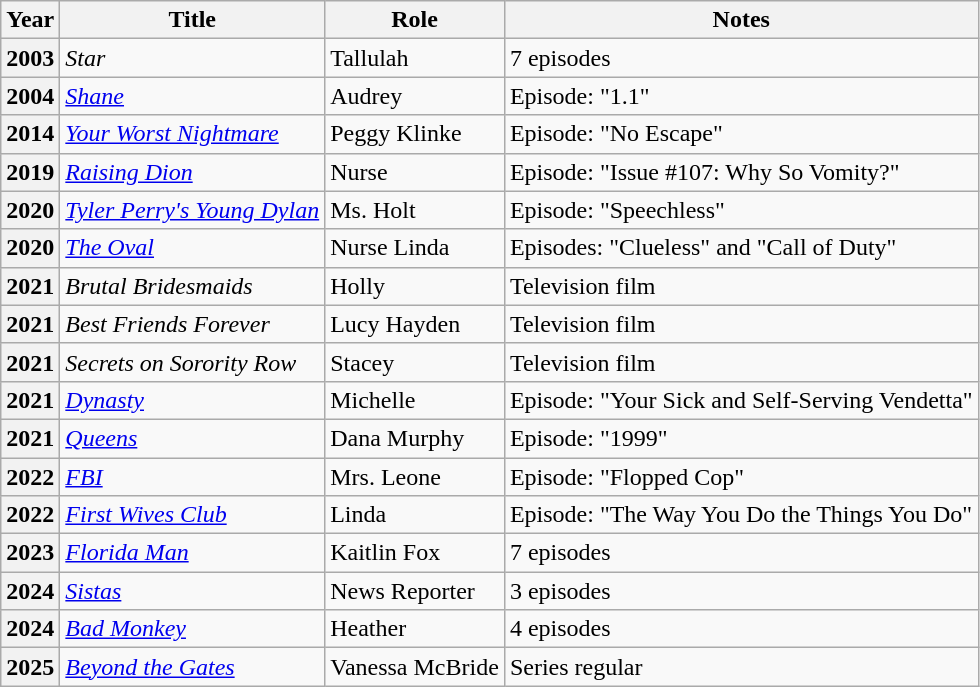<table class="wikitable sortable plainrowheaders">
<tr>
<th scope="col">Year</th>
<th scope="col">Title</th>
<th scope="col">Role</th>
<th scope="col" class="unsortable">Notes</th>
</tr>
<tr>
<th scope="row" style="text-align:center;">2003</th>
<td><em>Star</em></td>
<td>Tallulah</td>
<td>7 episodes</td>
</tr>
<tr>
<th scope="row" style="text-align:center;">2004</th>
<td><em><a href='#'>Shane</a></em></td>
<td>Audrey</td>
<td>Episode: "1.1"</td>
</tr>
<tr>
<th scope="row" style="text-align:center;">2014</th>
<td><em><a href='#'>Your Worst Nightmare</a></em></td>
<td>Peggy Klinke</td>
<td>Episode: "No Escape"</td>
</tr>
<tr>
<th scope="row" style="text-align:center;">2019</th>
<td><em><a href='#'>Raising Dion</a></em></td>
<td>Nurse</td>
<td>Episode: "Issue #107: Why So Vomity?"</td>
</tr>
<tr>
<th scope="row" style="text-align:center;">2020</th>
<td><em><a href='#'>Tyler Perry's Young Dylan</a></em></td>
<td>Ms. Holt</td>
<td>Episode: "Speechless"</td>
</tr>
<tr>
<th scope="row" style="text-align:center;">2020</th>
<td><em><a href='#'>The Oval</a></em></td>
<td>Nurse Linda</td>
<td>Episodes: "Clueless" and "Call of Duty"</td>
</tr>
<tr>
<th scope="row" style="text-align:center;">2021</th>
<td><em>Brutal Bridesmaids</em></td>
<td>Holly</td>
<td>Television film</td>
</tr>
<tr>
<th scope="row" style="text-align:center;">2021</th>
<td><em>Best Friends Forever</em></td>
<td>Lucy Hayden</td>
<td>Television film</td>
</tr>
<tr>
<th scope="row" style="text-align:center;">2021</th>
<td><em>Secrets on Sorority Row</em></td>
<td>Stacey</td>
<td>Television film</td>
</tr>
<tr>
<th scope="row" style="text-align:center;">2021</th>
<td><em><a href='#'>Dynasty</a></em></td>
<td>Michelle</td>
<td>Episode: "Your Sick and Self-Serving Vendetta"</td>
</tr>
<tr>
<th scope="row" style="text-align:center;">2021</th>
<td><em><a href='#'>Queens</a></em></td>
<td>Dana Murphy</td>
<td>Episode: "1999"</td>
</tr>
<tr>
<th scope="row" style="text-align:center;">2022</th>
<td><em><a href='#'>FBI</a></em></td>
<td>Mrs. Leone</td>
<td>Episode: "Flopped Cop"</td>
</tr>
<tr>
<th scope="row" style="text-align:center;">2022</th>
<td><em><a href='#'>First Wives Club</a></em></td>
<td>Linda</td>
<td>Episode: "The Way You Do the Things You Do"</td>
</tr>
<tr>
<th scope="row" style="text-align:center;">2023</th>
<td><em><a href='#'>Florida Man</a></em></td>
<td>Kaitlin Fox</td>
<td>7 episodes</td>
</tr>
<tr>
<th scope="row" style="text-align:center;">2024</th>
<td><em><a href='#'>Sistas</a></em></td>
<td>News Reporter</td>
<td>3 episodes</td>
</tr>
<tr>
<th scope="row" style="text-align:center;">2024</th>
<td><em><a href='#'>Bad Monkey</a></em></td>
<td>Heather</td>
<td>4 episodes</td>
</tr>
<tr>
<th scope="row" style="text-align:center;">2025</th>
<td><em><a href='#'>Beyond the Gates</a></em></td>
<td>Vanessa McBride</td>
<td>Series regular</td>
</tr>
</table>
